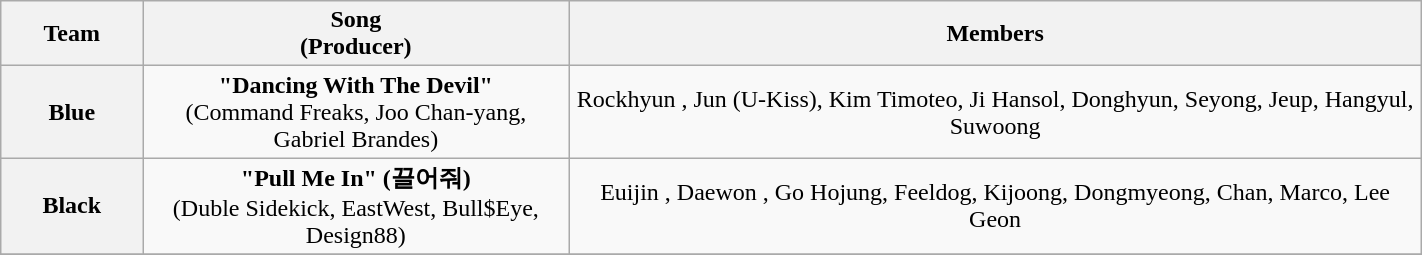<table class="wikitable sortable" style="text-align:center; width:75%;">
<tr>
<th scope="col" style="width:10%;">Team</th>
<th scope="col" style="width:30%;">Song<br>(Producer)</th>
<th scope="col" class="unsortable">Members</th>
</tr>
<tr>
<th>Blue</th>
<td><strong>"Dancing With The Devil"</strong><br>(Command Freaks, Joo Chan-yang, Gabriel Brandes)</td>
<td>Rockhyun , Jun (U-Kiss), Kim Timoteo, Ji Hansol, Donghyun, Seyong, Jeup, Hangyul, Suwoong</td>
</tr>
<tr>
<th>Black</th>
<td><strong>"Pull Me In"</strong> <strong>(끌어줘)</strong><br>(Duble Sidekick, EastWest, Bull$Eye, Design88)</td>
<td>Euijin , Daewon , Go Hojung, Feeldog, Kijoong, Dongmyeong, Chan, Marco, Lee Geon</td>
</tr>
<tr>
</tr>
</table>
